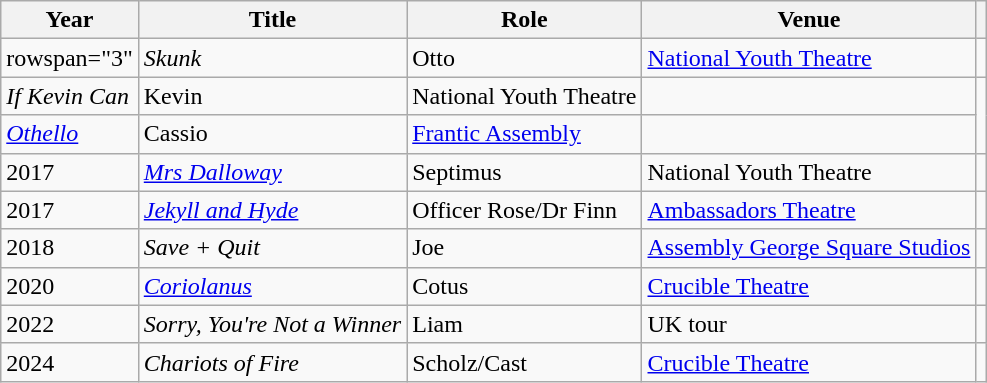<table class="wikitable">
<tr>
<th>Year</th>
<th>Title</th>
<th>Role</th>
<th>Venue</th>
<th></th>
</tr>
<tr>
<td>rowspan="3" </td>
<td><em>Skunk</em></td>
<td>Otto</td>
<td><a href='#'>National Youth Theatre</a></td>
<td align="center"></td>
</tr>
<tr>
<td><em>If Kevin Can</em></td>
<td>Kevin</td>
<td>National Youth Theatre</td>
<td align="center"></td>
</tr>
<tr>
<td><em><a href='#'>Othello</a></em></td>
<td>Cassio</td>
<td><a href='#'>Frantic Assembly</a></td>
<td align="center"></td>
</tr>
<tr>
<td>2017</td>
<td><em><a href='#'>Mrs Dalloway</a></em></td>
<td>Septimus</td>
<td>National Youth Theatre</td>
<td align="center"></td>
</tr>
<tr>
<td>2017</td>
<td><em><a href='#'>Jekyll and Hyde</a></em></td>
<td>Officer Rose/Dr Finn</td>
<td><a href='#'>Ambassadors Theatre</a></td>
<td align="center"></td>
</tr>
<tr>
<td>2018</td>
<td><em>Save + Quit</em></td>
<td>Joe</td>
<td><a href='#'>Assembly George Square Studios</a></td>
<td align="center"></td>
</tr>
<tr>
<td>2020</td>
<td><em><a href='#'>Coriolanus</a></em></td>
<td>Cotus</td>
<td><a href='#'>Crucible Theatre</a></td>
<td align="center"></td>
</tr>
<tr>
<td>2022</td>
<td><em>Sorry, You're Not a Winner</em></td>
<td>Liam</td>
<td>UK tour</td>
<td align="center"></td>
</tr>
<tr>
<td>2024</td>
<td><em>Chariots of Fire</em></td>
<td>Scholz/Cast</td>
<td><a href='#'>Crucible Theatre</a></td>
<td align="center"></td>
</tr>
</table>
